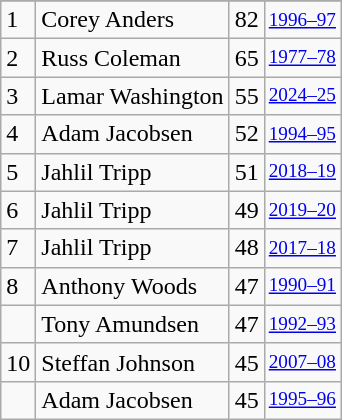<table class="wikitable">
<tr>
</tr>
<tr>
<td>1</td>
<td>Corey Anders</td>
<td>82</td>
<td style="font-size:80%;"><a href='#'>1996–97</a></td>
</tr>
<tr>
<td>2</td>
<td>Russ Coleman</td>
<td>65</td>
<td style="font-size:80%;"><a href='#'>1977–78</a></td>
</tr>
<tr>
<td>3</td>
<td>Lamar Washington</td>
<td>55</td>
<td style="font-size:80%;"><a href='#'>2024–25</a></td>
</tr>
<tr>
<td>4</td>
<td>Adam Jacobsen</td>
<td>52</td>
<td style="font-size:80%;"><a href='#'>1994–95</a></td>
</tr>
<tr>
<td>5</td>
<td>Jahlil Tripp</td>
<td>51</td>
<td style="font-size:80%;"><a href='#'>2018–19</a></td>
</tr>
<tr>
<td>6</td>
<td>Jahlil Tripp</td>
<td>49</td>
<td style="font-size:80%;"><a href='#'>2019–20</a></td>
</tr>
<tr>
<td>7</td>
<td>Jahlil Tripp</td>
<td>48</td>
<td style="font-size:80%;"><a href='#'>2017–18</a></td>
</tr>
<tr>
<td>8</td>
<td>Anthony Woods</td>
<td>47</td>
<td style="font-size:80%;"><a href='#'>1990–91</a></td>
</tr>
<tr>
<td></td>
<td>Tony Amundsen</td>
<td>47</td>
<td style="font-size:80%;"><a href='#'>1992–93</a></td>
</tr>
<tr>
<td>10</td>
<td>Steffan Johnson</td>
<td>45</td>
<td style="font-size:80%;"><a href='#'>2007–08</a></td>
</tr>
<tr>
<td></td>
<td>Adam Jacobsen</td>
<td>45</td>
<td style="font-size:80%;"><a href='#'>1995–96</a></td>
</tr>
</table>
